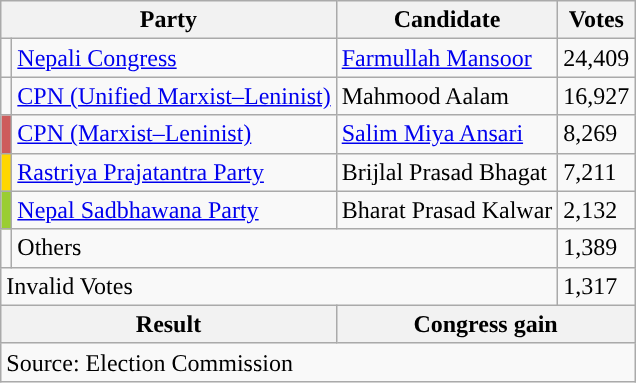<table class="wikitable">
<tr>
<th colspan="2">Party</th>
<th>Candidate</th>
<th>Votes</th>
</tr>
<tr>
<td style="background-color:"></td>
<td><a href='#'>Nepali Congress</a></td>
<td><a href='#'>Farmullah Mansoor</a></td>
<td>24,409</td>
</tr>
<tr>
<td style="background-color:"></td>
<td><a href='#'>CPN (Unified Marxist–Leninist)</a></td>
<td>Mahmood Aalam</td>
<td>16,927</td>
</tr>
<tr>
<td style="background-color:indianred"></td>
<td><a href='#'>CPN (Marxist–Leninist)</a></td>
<td><a href='#'>Salim Miya Ansari</a></td>
<td>8,269</td>
</tr>
<tr>
<td style="background-color:gold"></td>
<td><a href='#'>Rastriya Prajatantra Party</a></td>
<td>Brijlal Prasad Bhagat</td>
<td>7,211</td>
</tr>
<tr>
<td style="background-color:yellowgreen"></td>
<td><a href='#'>Nepal Sadbhawana Party</a></td>
<td>Bharat Prasad Kalwar</td>
<td>2,132</td>
</tr>
<tr>
<td></td>
<td colspan="2">Others</td>
<td>1,389</td>
</tr>
<tr>
<td colspan="3">Invalid Votes</td>
<td>1,317</td>
</tr>
<tr>
<th colspan="2">Result</th>
<th colspan="2">Congress gain</th>
</tr>
<tr>
<td colspan="4">Source: Election Commission</td>
</tr>
</table>
